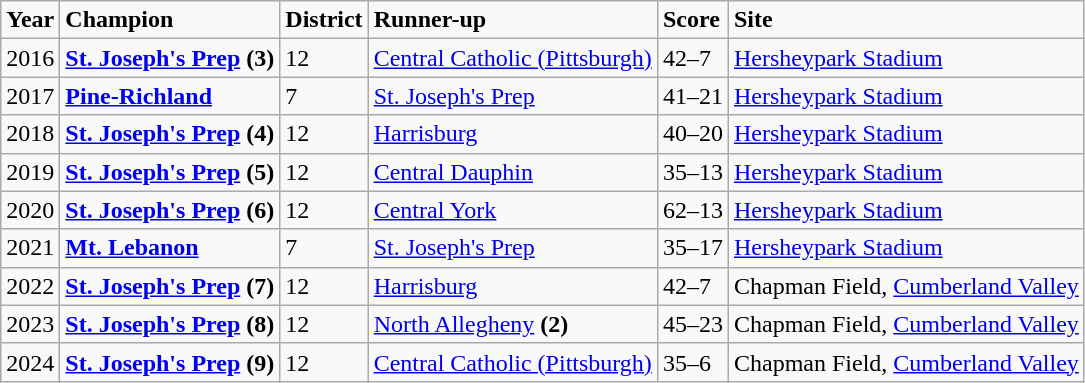<table class="wikitable sortable">
<tr>
<td><strong>Year</strong></td>
<td><strong>Champion</strong></td>
<td><strong>District</strong></td>
<td><strong>Runner-up</strong></td>
<td><strong>Score</strong></td>
<td><strong>Site</strong></td>
</tr>
<tr>
<td>2016</td>
<td><strong><a href='#'>St. Joseph's Prep</a> (3)</strong></td>
<td>12</td>
<td><a href='#'>Central Catholic (Pittsburgh)</a></td>
<td>42–7</td>
<td><a href='#'>Hersheypark Stadium</a></td>
</tr>
<tr>
<td>2017</td>
<td><a href='#'><strong>Pine-Richland</strong></a></td>
<td>7</td>
<td><a href='#'>St. Joseph's Prep</a></td>
<td>41–21</td>
<td><a href='#'>Hersheypark Stadium</a></td>
</tr>
<tr>
<td>2018</td>
<td><strong><a href='#'>St. Joseph's Prep</a> (4)</strong></td>
<td>12</td>
<td><a href='#'>Harrisburg</a></td>
<td>40–20</td>
<td><a href='#'>Hersheypark Stadium</a></td>
</tr>
<tr>
<td>2019</td>
<td><strong><a href='#'>St. Joseph's Prep</a> (5)</strong></td>
<td>12</td>
<td><a href='#'>Central Dauphin</a></td>
<td>35–13</td>
<td><a href='#'>Hersheypark Stadium</a></td>
</tr>
<tr>
<td>2020</td>
<td><strong><a href='#'>St. Joseph's Prep</a> (6)</strong></td>
<td>12</td>
<td><a href='#'>Central York</a></td>
<td>62–13</td>
<td><a href='#'>Hersheypark Stadium</a></td>
</tr>
<tr>
<td>2021</td>
<td><strong><a href='#'>Mt. Lebanon</a></strong></td>
<td>7</td>
<td><a href='#'>St. Joseph's Prep</a></td>
<td>35–17</td>
<td><a href='#'>Hersheypark Stadium</a></td>
</tr>
<tr>
<td>2022</td>
<td><a href='#'><strong>St. Joseph's Prep</strong></a> <strong>(7)</strong></td>
<td>12</td>
<td><a href='#'>Harrisburg</a></td>
<td>42–7</td>
<td>Chapman Field, <a href='#'>Cumberland Valley</a></td>
</tr>
<tr>
<td>2023</td>
<td><a href='#'><strong>St. Joseph's Prep</strong></a> <strong>(8)</strong></td>
<td>12</td>
<td><a href='#'>North Allegheny</a> <strong>(2)</strong></td>
<td>45–23</td>
<td>Chapman Field, <a href='#'>Cumberland Valley</a></td>
</tr>
<tr>
<td>2024</td>
<td><a href='#'><strong>St. Joseph's Prep</strong></a> <strong>(9)</strong></td>
<td>12</td>
<td><a href='#'>Central Catholic (Pittsburgh)</a></td>
<td>35–6</td>
<td>Chapman Field, <a href='#'>Cumberland Valley</a></td>
</tr>
</table>
